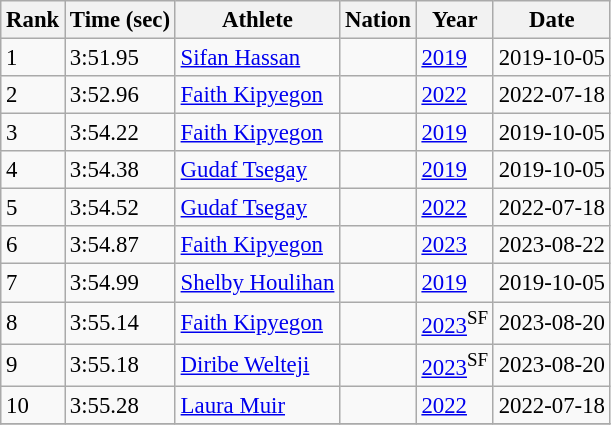<table class=wikitable style="font-size:95%">
<tr>
<th>Rank</th>
<th>Time (sec)</th>
<th>Athlete</th>
<th>Nation</th>
<th>Year</th>
<th>Date</th>
</tr>
<tr>
<td>1</td>
<td>3:51.95</td>
<td><a href='#'>Sifan Hassan</a></td>
<td></td>
<td><a href='#'>2019</a></td>
<td>2019-10-05</td>
</tr>
<tr>
<td>2</td>
<td>3:52.96</td>
<td><a href='#'>Faith Kipyegon</a></td>
<td></td>
<td><a href='#'>2022</a></td>
<td>2022-07-18</td>
</tr>
<tr>
<td>3</td>
<td>3:54.22</td>
<td><a href='#'>Faith Kipyegon</a></td>
<td></td>
<td><a href='#'>2019</a></td>
<td>2019-10-05</td>
</tr>
<tr>
<td>4</td>
<td>3:54.38</td>
<td><a href='#'>Gudaf Tsegay</a></td>
<td></td>
<td><a href='#'>2019</a></td>
<td>2019-10-05</td>
</tr>
<tr>
<td>5</td>
<td>3:54.52</td>
<td><a href='#'>Gudaf Tsegay</a></td>
<td></td>
<td><a href='#'>2022</a></td>
<td>2022-07-18</td>
</tr>
<tr>
<td>6</td>
<td>3:54.87</td>
<td><a href='#'>Faith Kipyegon</a></td>
<td></td>
<td><a href='#'>2023</a></td>
<td>2023-08-22</td>
</tr>
<tr>
<td>7</td>
<td>3:54.99</td>
<td><a href='#'>Shelby Houlihan</a></td>
<td></td>
<td><a href='#'>2019</a></td>
<td>2019-10-05</td>
</tr>
<tr>
<td>8</td>
<td>3:55.14</td>
<td><a href='#'>Faith Kipyegon</a></td>
<td></td>
<td><a href='#'>2023</a><sup>SF</sup></td>
<td>2023-08-20</td>
</tr>
<tr>
<td>9</td>
<td>3:55.18</td>
<td><a href='#'>Diribe Welteji</a></td>
<td></td>
<td><a href='#'>2023</a><sup>SF</sup></td>
<td>2023-08-20</td>
</tr>
<tr>
<td>10</td>
<td>3:55.28</td>
<td><a href='#'>Laura Muir</a></td>
<td></td>
<td><a href='#'>2022</a></td>
<td>2022-07-18</td>
</tr>
<tr>
</tr>
</table>
